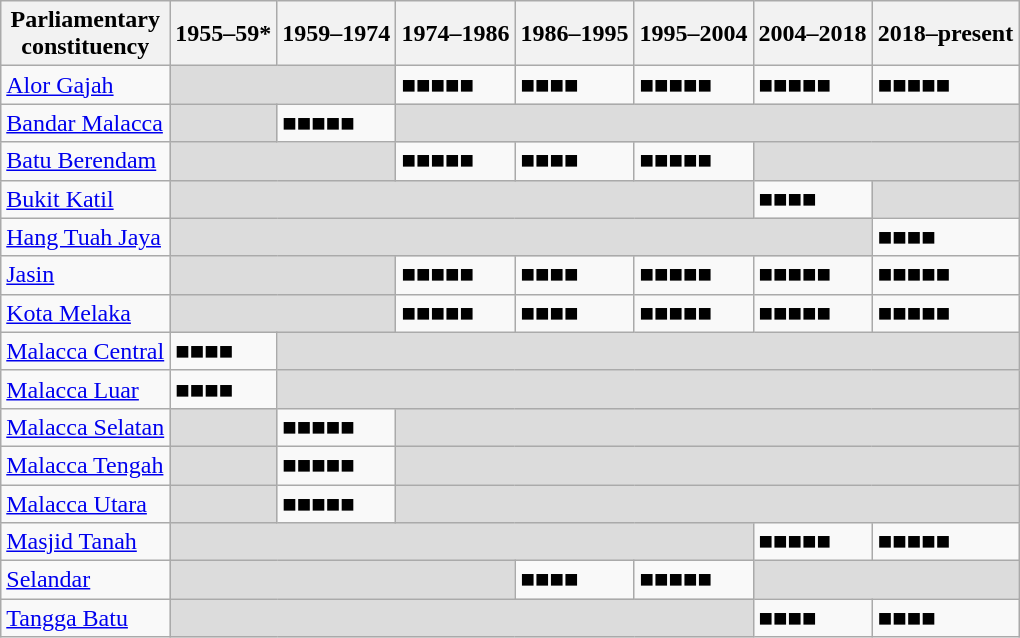<table class=wikitable>
<tr>
<th>Parliamentary<br>constituency</th>
<th>1955–59*</th>
<th>1959–1974</th>
<th>1974–1986</th>
<th>1986–1995</th>
<th>1995–2004</th>
<th>2004–2018</th>
<th>2018–present</th>
</tr>
<tr>
<td><a href='#'>Alor Gajah</a></td>
<td colspan="2" bgcolor="dcdcdc"></td>
<td>■■■■■</td>
<td>■■■■</td>
<td>■■■■■</td>
<td>■■■■■</td>
<td>■■■■■</td>
</tr>
<tr>
<td><a href='#'>Bandar Malacca</a></td>
<td bgcolor="dcdcdc"></td>
<td>■■■■■</td>
<td colspan=5 bgcolor=dcdcdc></td>
</tr>
<tr>
<td><a href='#'>Batu Berendam</a></td>
<td colspan="2" bgcolor="dcdcdc"></td>
<td>■■■■■</td>
<td>■■■■</td>
<td>■■■■■</td>
<td colspan=2 bgcolor=dcdcdc></td>
</tr>
<tr>
<td><a href='#'>Bukit Katil</a></td>
<td colspan="5" bgcolor="dcdcdc"></td>
<td>■■■■</td>
<td bgcolor=dcdcdc></td>
</tr>
<tr>
<td><a href='#'>Hang Tuah Jaya</a></td>
<td colspan="6" bgcolor="dcdcdc"></td>
<td>■■■■</td>
</tr>
<tr>
<td><a href='#'>Jasin</a></td>
<td colspan="2" bgcolor="dcdcdc"></td>
<td>■■■■■</td>
<td>■■■■</td>
<td>■■■■■</td>
<td>■■■■■</td>
<td>■■■■■</td>
</tr>
<tr>
<td><a href='#'>Kota Melaka</a></td>
<td colspan="2" bgcolor="dcdcdc"></td>
<td>■■■■■</td>
<td>■■■■</td>
<td>■■■■■</td>
<td>■■■■■</td>
<td>■■■■■</td>
</tr>
<tr>
<td><a href='#'>Malacca Central</a></td>
<td>■■■■</td>
<td colspan=6 bgcolor=dcdcdc></td>
</tr>
<tr>
<td><a href='#'>Malacca Luar</a></td>
<td>■■■■</td>
<td colspan=6 bgcolor=dcdcdc></td>
</tr>
<tr>
<td><a href='#'>Malacca Selatan</a></td>
<td bgcolor="dcdcdc"></td>
<td>■■■■■</td>
<td colspan=5 bgcolor=dcdcdc></td>
</tr>
<tr>
<td><a href='#'>Malacca Tengah</a></td>
<td bgcolor="dcdcdc"></td>
<td>■■■■■</td>
<td colspan=5 bgcolor=dcdcdc></td>
</tr>
<tr>
<td><a href='#'>Malacca Utara</a></td>
<td bgcolor="dcdcdc"></td>
<td>■■■■■</td>
<td colspan=5 bgcolor=dcdcdc></td>
</tr>
<tr>
<td><a href='#'>Masjid Tanah</a></td>
<td colspan="5" bgcolor="dcdcdc"></td>
<td>■■■■■</td>
<td>■■■■■</td>
</tr>
<tr>
<td><a href='#'>Selandar</a></td>
<td colspan="3" bgcolor="dcdcdc"></td>
<td>■■■■</td>
<td>■■■■■</td>
<td colspan=2 bgcolor=dcdcdc></td>
</tr>
<tr>
<td><a href='#'>Tangga Batu</a></td>
<td colspan="5" bgcolor="dcdcdc"></td>
<td>■■■■</td>
<td>■■■■</td>
</tr>
</table>
